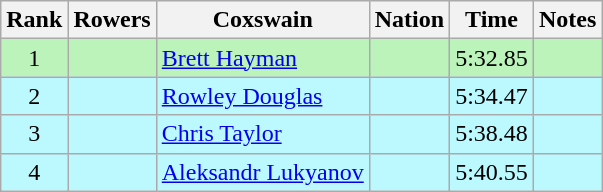<table class="wikitable sortable" style="text-align:center">
<tr>
<th>Rank</th>
<th>Rowers</th>
<th>Coxswain</th>
<th>Nation</th>
<th>Time</th>
<th>Notes</th>
</tr>
<tr bgcolor=bbf3bb>
<td>1</td>
<td></td>
<td align=left><a href='#'>Brett Hayman</a></td>
<td align=left></td>
<td>5:32.85</td>
<td></td>
</tr>
<tr bgcolor=bbf9ff>
<td>2</td>
<td></td>
<td align=left><a href='#'>Rowley Douglas</a></td>
<td align=left></td>
<td>5:34.47</td>
<td></td>
</tr>
<tr bgcolor=bbf9ff>
<td>3</td>
<td></td>
<td align=left><a href='#'>Chris Taylor</a></td>
<td align=left></td>
<td>5:38.48</td>
<td></td>
</tr>
<tr bgcolor=bbf9ff>
<td>4</td>
<td></td>
<td align=left><a href='#'>Aleksandr Lukyanov</a></td>
<td align=left></td>
<td>5:40.55</td>
<td></td>
</tr>
</table>
